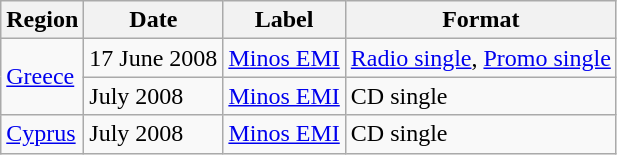<table class="sortable wikitable">
<tr>
<th>Region</th>
<th>Date</th>
<th>Label</th>
<th>Format</th>
</tr>
<tr>
<td rowspan="2"><a href='#'>Greece</a></td>
<td>17 June 2008</td>
<td><a href='#'>Minos EMI</a></td>
<td><a href='#'>Radio single</a>, <a href='#'>Promo single</a></td>
</tr>
<tr>
<td>July 2008</td>
<td><a href='#'>Minos EMI</a></td>
<td>CD single</td>
</tr>
<tr>
<td><a href='#'>Cyprus</a></td>
<td>July 2008</td>
<td><a href='#'>Minos EMI</a></td>
<td>CD single</td>
</tr>
</table>
